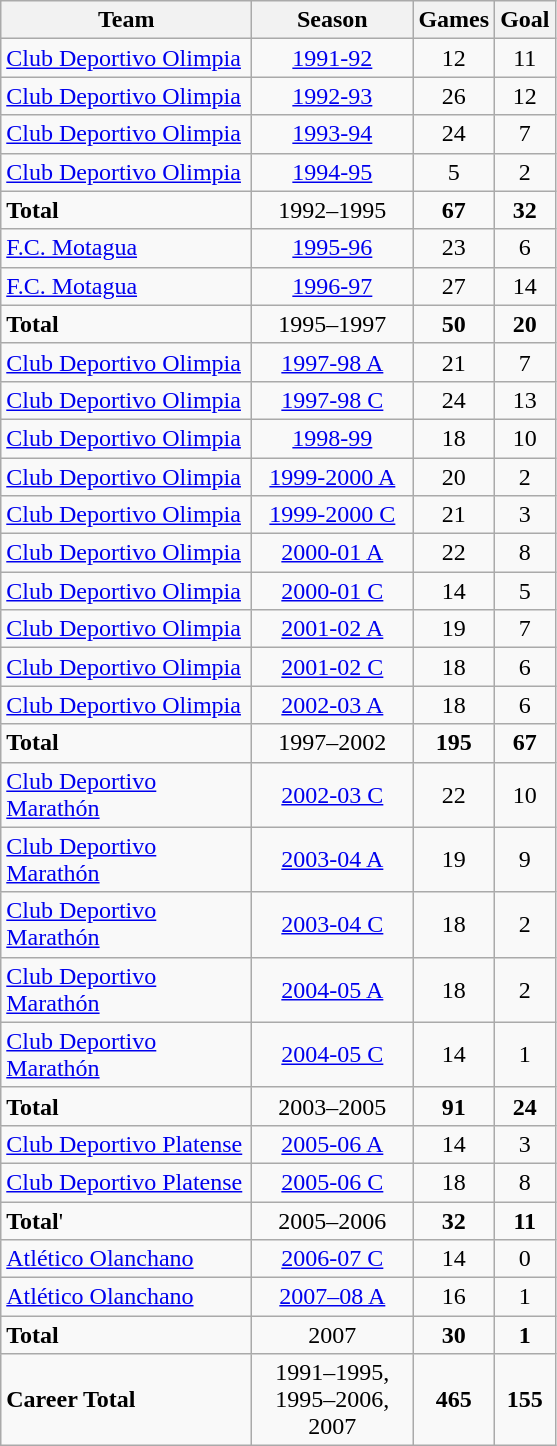<table class="wikitable" border="1">
<tr>
<th width="160">Team</th>
<th width="100">Season</th>
<th width="25">Games</th>
<th width="25">Goal</th>
</tr>
<tr>
<td width="100"><a href='#'>Club Deportivo Olimpia</a></td>
<td align="center"><a href='#'>1991-92</a></td>
<td align="center">12</td>
<td align="center">11</td>
</tr>
<tr>
<td width="100"><a href='#'>Club Deportivo Olimpia</a></td>
<td align="center"><a href='#'>1992-93</a></td>
<td align="center">26</td>
<td align="center">12</td>
</tr>
<tr>
<td width="100"><a href='#'>Club Deportivo Olimpia</a></td>
<td align="center"><a href='#'>1993-94</a></td>
<td align="center">24</td>
<td align="center">7</td>
</tr>
<tr>
<td width="100"><a href='#'>Club Deportivo Olimpia</a></td>
<td align="center"><a href='#'>1994-95</a></td>
<td align="center">5</td>
<td align="center">2</td>
</tr>
<tr>
<td width="100"><strong>Total</strong></td>
<td align="center">1992–1995</td>
<td align="center"><strong>67</strong></td>
<td align="center"><strong>32</strong></td>
</tr>
<tr>
<td width="100"><a href='#'>F.C. Motagua</a></td>
<td align="center"><a href='#'>1995-96</a></td>
<td align="center">23</td>
<td align="center">6</td>
</tr>
<tr>
<td width="100"><a href='#'>F.C. Motagua</a></td>
<td align="center"><a href='#'>1996-97</a></td>
<td align="center">27</td>
<td align="center">14</td>
</tr>
<tr>
<td width="100"><strong>Total</strong></td>
<td align="center">1995–1997</td>
<td align="center"><strong>50</strong></td>
<td align="center"><strong>20</strong></td>
</tr>
<tr>
<td width="100"><a href='#'>Club Deportivo Olimpia</a></td>
<td align="center"><a href='#'>1997-98 A</a></td>
<td align="center">21</td>
<td align="center">7</td>
</tr>
<tr>
<td width="100"><a href='#'>Club Deportivo Olimpia</a></td>
<td align="center"><a href='#'>1997-98 C</a></td>
<td align="center">24</td>
<td align="center">13</td>
</tr>
<tr>
<td width="100"><a href='#'>Club Deportivo Olimpia</a></td>
<td align="center"><a href='#'>1998-99</a></td>
<td align="center">18</td>
<td align="center">10</td>
</tr>
<tr>
<td width="100"><a href='#'>Club Deportivo Olimpia</a></td>
<td align="center"><a href='#'>1999-2000 A</a></td>
<td align="center">20</td>
<td align="center">2</td>
</tr>
<tr>
<td width="100"><a href='#'>Club Deportivo Olimpia</a></td>
<td align="center"><a href='#'>1999-2000 C</a></td>
<td align="center">21</td>
<td align="center">3</td>
</tr>
<tr>
<td width="100"><a href='#'>Club Deportivo Olimpia</a></td>
<td align="center"><a href='#'>2000-01 A</a></td>
<td align="center">22</td>
<td align="center">8</td>
</tr>
<tr>
<td width="100"><a href='#'>Club Deportivo Olimpia</a></td>
<td align="center"><a href='#'>2000-01 C</a></td>
<td align="center">14</td>
<td align="center">5</td>
</tr>
<tr>
<td width="100"><a href='#'>Club Deportivo Olimpia</a></td>
<td align="center"><a href='#'>2001-02 A</a></td>
<td align="center">19</td>
<td align="center">7</td>
</tr>
<tr>
<td width="100"><a href='#'>Club Deportivo Olimpia</a></td>
<td align="center"><a href='#'>2001-02 C</a></td>
<td align="center">18</td>
<td align="center">6</td>
</tr>
<tr>
<td width="100"><a href='#'>Club Deportivo Olimpia</a></td>
<td align="center"><a href='#'>2002-03 A</a></td>
<td align="center">18</td>
<td align="center">6</td>
</tr>
<tr>
<td width="100"><strong>Total</strong></td>
<td align="center">1997–2002</td>
<td align="center"><strong>195</strong></td>
<td align="center"><strong>67</strong></td>
</tr>
<tr>
<td width="100"><a href='#'>Club Deportivo Marathón</a></td>
<td align="center"><a href='#'>2002-03 C</a></td>
<td align="center">22</td>
<td align="center">10</td>
</tr>
<tr>
<td width="100"><a href='#'>Club Deportivo Marathón</a></td>
<td align="center"><a href='#'>2003-04 A</a></td>
<td align="center">19</td>
<td align="center">9</td>
</tr>
<tr>
<td width="100"><a href='#'>Club Deportivo Marathón</a></td>
<td align="center"><a href='#'>2003-04 C</a></td>
<td align="center">18</td>
<td align="center">2</td>
</tr>
<tr>
<td width="100"><a href='#'>Club Deportivo Marathón</a></td>
<td align="center"><a href='#'>2004-05 A</a></td>
<td align="center">18</td>
<td align="center">2</td>
</tr>
<tr>
<td width="100"><a href='#'>Club Deportivo Marathón</a></td>
<td align="center"><a href='#'>2004-05 C</a></td>
<td align="center">14</td>
<td align="center">1</td>
</tr>
<tr>
<td width="100"><strong>Total</strong></td>
<td align="center">2003–2005</td>
<td align="center"><strong>91</strong></td>
<td align="center"><strong>24</strong></td>
</tr>
<tr>
<td width="100"><a href='#'>Club Deportivo Platense</a></td>
<td align="center"><a href='#'>2005-06 A</a></td>
<td align="center">14</td>
<td align="center">3</td>
</tr>
<tr>
<td width="100"><a href='#'>Club Deportivo Platense</a></td>
<td align="center"><a href='#'>2005-06 C</a></td>
<td align="center">18</td>
<td align="center">8</td>
</tr>
<tr>
<td width="100"><strong>Total</strong>'</td>
<td align="center">2005–2006</td>
<td align="center"><strong>32</strong></td>
<td align="center"><strong>11</strong></td>
</tr>
<tr>
<td width="100"><a href='#'>Atlético Olanchano</a></td>
<td align="center"><a href='#'>2006-07 C</a></td>
<td align="center">14</td>
<td align="center">0</td>
</tr>
<tr>
<td width="100"><a href='#'>Atlético Olanchano</a></td>
<td align="center"><a href='#'>2007–08 A</a></td>
<td align="center">16</td>
<td align="center">1</td>
</tr>
<tr>
<td width="100"><strong>Total</strong></td>
<td align="center">2007</td>
<td align="center"><strong>30</strong></td>
<td align="center"><strong>1</strong></td>
</tr>
<tr>
<td width="100"><strong>Career Total</strong></td>
<td align="center">1991–1995, 1995–2006, 2007</td>
<td align="center"><strong>465</strong></td>
<td align="center"><strong>155</strong></td>
</tr>
</table>
